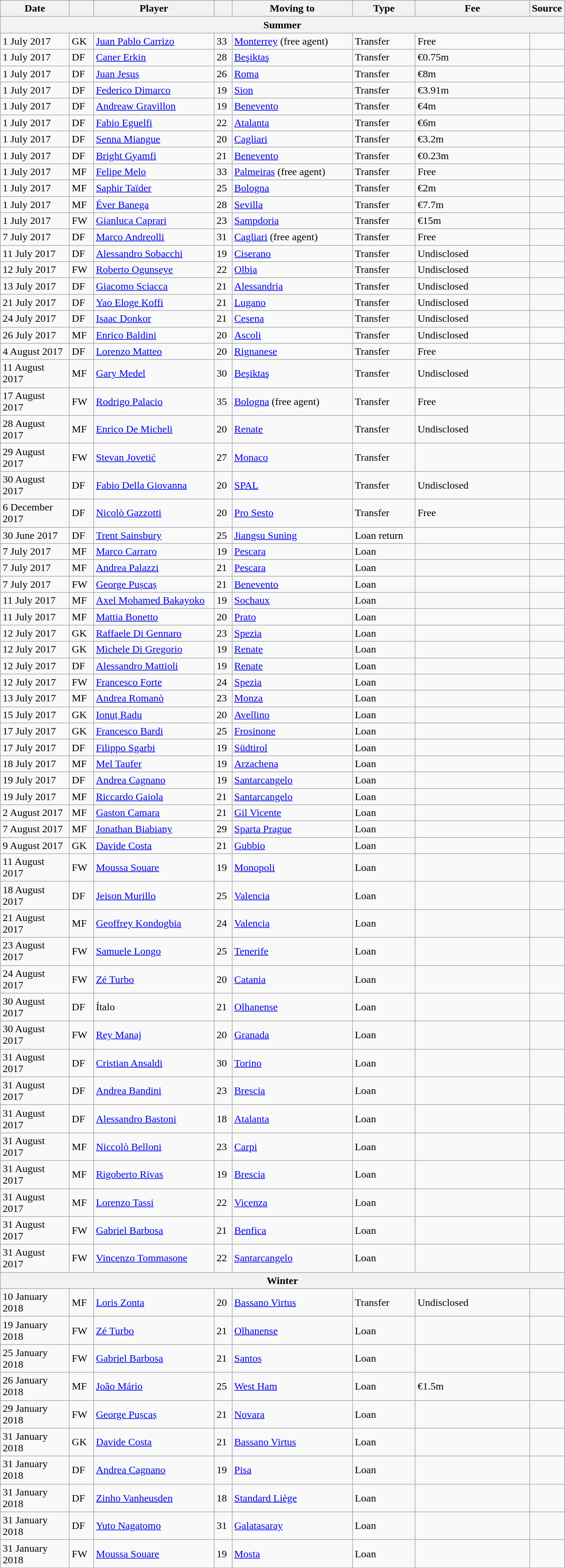<table class="wikitable sortable">
<tr>
<th style="width:100px;">Date</th>
<th style="width:30px;"></th>
<th style="width:180px;">Player</th>
<th style="width:20px;"></th>
<th style="width:180px;">Moving to</th>
<th style="width:90px;" class="unsortable">Type</th>
<th style="width:170px;" class="unsortable">Fee</th>
<th style="width:20px;">Source</th>
</tr>
<tr>
<th colspan=8>Summer</th>
</tr>
<tr>
<td>1 July 2017</td>
<td>GK</td>
<td> <a href='#'>Juan Pablo Carrizo</a></td>
<td>33</td>
<td> <a href='#'>Monterrey</a> (free agent)</td>
<td>Transfer</td>
<td>Free</td>
<td></td>
</tr>
<tr>
<td>1 July 2017</td>
<td>DF</td>
<td> <a href='#'>Caner Erkin</a></td>
<td>28</td>
<td> <a href='#'>Beşiktaş</a></td>
<td>Transfer</td>
<td>€0.75m</td>
<td></td>
</tr>
<tr>
<td>1 July 2017</td>
<td>DF</td>
<td> <a href='#'>Juan Jesus</a></td>
<td>26</td>
<td> <a href='#'>Roma</a></td>
<td>Transfer</td>
<td>€8m</td>
<td></td>
</tr>
<tr>
<td>1 July 2017</td>
<td>DF</td>
<td> <a href='#'>Federico Dimarco</a></td>
<td>19</td>
<td> <a href='#'>Sion</a></td>
<td>Transfer</td>
<td>€3.91m</td>
<td></td>
</tr>
<tr>
<td>1 July 2017</td>
<td>DF</td>
<td> <a href='#'>Andreaw Gravillon</a></td>
<td>19</td>
<td> <a href='#'>Benevento</a></td>
<td>Transfer</td>
<td>€4m</td>
<td></td>
</tr>
<tr>
<td>1 July 2017</td>
<td>DF</td>
<td> <a href='#'>Fabio Eguelfi</a></td>
<td>22</td>
<td> <a href='#'>Atalanta</a></td>
<td>Transfer</td>
<td>€6m</td>
<td></td>
</tr>
<tr>
<td>1 July 2017</td>
<td>DF</td>
<td> <a href='#'>Senna Miangue</a></td>
<td>20</td>
<td> <a href='#'>Cagliari</a></td>
<td>Transfer</td>
<td>€3.2m</td>
<td></td>
</tr>
<tr>
<td>1 July 2017</td>
<td>DF</td>
<td> <a href='#'>Bright Gyamfi</a></td>
<td>21</td>
<td> <a href='#'>Benevento</a></td>
<td>Transfer</td>
<td>€0.23m</td>
<td></td>
</tr>
<tr>
<td>1 July 2017</td>
<td>MF</td>
<td> <a href='#'>Felipe Melo</a></td>
<td>33</td>
<td> <a href='#'>Palmeiras</a> (free agent)</td>
<td>Transfer</td>
<td>Free</td>
<td></td>
</tr>
<tr>
<td>1 July 2017</td>
<td>MF</td>
<td> <a href='#'>Saphir Taïder</a></td>
<td>25</td>
<td> <a href='#'>Bologna</a></td>
<td>Transfer</td>
<td>€2m</td>
<td></td>
</tr>
<tr>
<td>1 July 2017</td>
<td>MF</td>
<td> <a href='#'>Éver Banega</a></td>
<td>28</td>
<td> <a href='#'>Sevilla</a></td>
<td>Transfer</td>
<td>€7.7m</td>
<td></td>
</tr>
<tr>
<td>1 July 2017</td>
<td>FW</td>
<td> <a href='#'>Gianluca Caprari</a></td>
<td>23</td>
<td> <a href='#'>Sampdoria</a></td>
<td>Transfer</td>
<td>€15m</td>
<td></td>
</tr>
<tr>
<td>7 July 2017</td>
<td>DF</td>
<td> <a href='#'>Marco Andreolli</a></td>
<td>31</td>
<td> <a href='#'>Cagliari</a> (free agent)</td>
<td>Transfer</td>
<td>Free</td>
<td></td>
</tr>
<tr>
<td>11 July 2017</td>
<td>DF</td>
<td> <a href='#'>Alessandro Sobacchi</a></td>
<td>19</td>
<td> <a href='#'>Ciserano</a></td>
<td>Transfer</td>
<td>Undisclosed</td>
<td></td>
</tr>
<tr>
<td>12 July 2017</td>
<td>FW</td>
<td> <a href='#'>Roberto Ogunseye</a></td>
<td>22</td>
<td> <a href='#'>Olbia</a></td>
<td>Transfer</td>
<td>Undisclosed</td>
<td></td>
</tr>
<tr>
<td>13 July 2017</td>
<td>DF</td>
<td> <a href='#'>Giacomo Sciacca</a></td>
<td>21</td>
<td> <a href='#'>Alessandria</a></td>
<td>Transfer</td>
<td>Undisclosed</td>
<td></td>
</tr>
<tr>
<td>21 July 2017</td>
<td>DF</td>
<td> <a href='#'>Yao Eloge Koffi</a></td>
<td>21</td>
<td> <a href='#'>Lugano</a></td>
<td>Transfer</td>
<td>Undisclosed</td>
<td></td>
</tr>
<tr>
<td>24 July 2017</td>
<td>DF</td>
<td> <a href='#'>Isaac Donkor</a></td>
<td>21</td>
<td> <a href='#'>Cesena</a></td>
<td>Transfer</td>
<td>Undisclosed</td>
<td></td>
</tr>
<tr>
<td>26 July 2017</td>
<td>MF</td>
<td> <a href='#'>Enrico Baldini</a></td>
<td>20</td>
<td> <a href='#'>Ascoli</a></td>
<td>Transfer</td>
<td>Undisclosed</td>
<td></td>
</tr>
<tr>
<td>4 August 2017</td>
<td>DF</td>
<td> <a href='#'>Lorenzo Matteo</a></td>
<td>20</td>
<td> <a href='#'>Rignanese</a></td>
<td>Transfer</td>
<td>Free</td>
<td></td>
</tr>
<tr>
<td>11 August 2017</td>
<td>MF</td>
<td> <a href='#'>Gary Medel</a></td>
<td>30</td>
<td> <a href='#'>Beşiktaş</a></td>
<td>Transfer</td>
<td>Undisclosed</td>
<td></td>
</tr>
<tr>
<td>17 August 2017</td>
<td>FW</td>
<td> <a href='#'>Rodrigo Palacio</a></td>
<td>35</td>
<td> <a href='#'>Bologna</a> (free agent)</td>
<td>Transfer</td>
<td>Free</td>
<td></td>
</tr>
<tr>
<td>28 August 2017</td>
<td>MF</td>
<td> <a href='#'>Enrico De Micheli</a></td>
<td>20</td>
<td> <a href='#'>Renate</a></td>
<td>Transfer</td>
<td>Undisclosed</td>
<td></td>
</tr>
<tr>
<td>29 August 2017</td>
<td>FW</td>
<td> <a href='#'>Stevan Jovetić</a></td>
<td>27</td>
<td> <a href='#'>Monaco</a></td>
<td>Transfer</td>
<td></td>
<td></td>
</tr>
<tr>
<td>30 August 2017</td>
<td>DF</td>
<td> <a href='#'>Fabio Della Giovanna</a></td>
<td>20</td>
<td> <a href='#'>SPAL</a></td>
<td>Transfer</td>
<td>Undisclosed</td>
<td></td>
</tr>
<tr>
<td>6 December 2017</td>
<td>DF</td>
<td> <a href='#'>Nicolò Gazzotti</a></td>
<td>20</td>
<td> <a href='#'>Pro Sesto</a></td>
<td>Transfer</td>
<td>Free</td>
<td></td>
</tr>
<tr>
<td>30 June 2017</td>
<td>DF</td>
<td> <a href='#'>Trent Sainsbury</a></td>
<td>25</td>
<td> <a href='#'>Jiangsu Suning</a></td>
<td>Loan return</td>
<td></td>
<td></td>
</tr>
<tr>
<td>7 July 2017</td>
<td>MF</td>
<td> <a href='#'>Marco Carraro</a></td>
<td>19</td>
<td> <a href='#'>Pescara</a></td>
<td>Loan</td>
<td></td>
<td></td>
</tr>
<tr>
<td>7 July 2017</td>
<td>MF</td>
<td> <a href='#'>Andrea Palazzi</a></td>
<td>21</td>
<td> <a href='#'>Pescara</a></td>
<td>Loan</td>
<td></td>
<td></td>
</tr>
<tr>
<td>7 July 2017</td>
<td>FW</td>
<td> <a href='#'>George Pușcaș</a></td>
<td>21</td>
<td> <a href='#'>Benevento</a></td>
<td>Loan</td>
<td></td>
<td></td>
</tr>
<tr>
<td>11 July 2017</td>
<td>MF</td>
<td> <a href='#'>Axel Mohamed Bakayoko</a></td>
<td>19</td>
<td> <a href='#'>Sochaux</a></td>
<td>Loan</td>
<td></td>
<td></td>
</tr>
<tr>
<td>11 July 2017</td>
<td>MF</td>
<td> <a href='#'>Mattia Bonetto</a></td>
<td>20</td>
<td> <a href='#'>Prato</a></td>
<td>Loan</td>
<td></td>
<td></td>
</tr>
<tr>
<td>12 July 2017</td>
<td>GK</td>
<td> <a href='#'>Raffaele Di Gennaro</a></td>
<td>23</td>
<td> <a href='#'>Spezia</a></td>
<td>Loan</td>
<td></td>
<td></td>
</tr>
<tr>
<td>12 July 2017</td>
<td>GK</td>
<td> <a href='#'>Michele Di Gregorio</a></td>
<td>19</td>
<td> <a href='#'>Renate</a></td>
<td>Loan</td>
<td></td>
<td></td>
</tr>
<tr>
<td>12 July 2017</td>
<td>DF</td>
<td> <a href='#'>Alessandro Mattioli</a></td>
<td>19</td>
<td> <a href='#'>Renate</a></td>
<td>Loan</td>
<td></td>
<td></td>
</tr>
<tr>
<td>12 July 2017</td>
<td>FW</td>
<td> <a href='#'>Francesco Forte</a></td>
<td>24</td>
<td> <a href='#'>Spezia</a></td>
<td>Loan</td>
<td></td>
<td></td>
</tr>
<tr>
<td>13 July 2017</td>
<td>MF</td>
<td> <a href='#'>Andrea Romanò</a></td>
<td>23</td>
<td> <a href='#'>Monza</a></td>
<td>Loan</td>
<td></td>
<td></td>
</tr>
<tr>
<td>15 July 2017</td>
<td>GK</td>
<td> <a href='#'>Ionuț Radu</a></td>
<td>20</td>
<td> <a href='#'>Avellino</a></td>
<td>Loan</td>
<td></td>
<td></td>
</tr>
<tr>
<td>17 July 2017</td>
<td>GK</td>
<td> <a href='#'>Francesco Bardi</a></td>
<td>25</td>
<td> <a href='#'>Frosinone</a></td>
<td>Loan</td>
<td></td>
<td></td>
</tr>
<tr>
<td>17 July 2017</td>
<td>DF</td>
<td> <a href='#'>Filippo Sgarbi</a></td>
<td>19</td>
<td> <a href='#'>Südtirol</a></td>
<td>Loan</td>
<td></td>
<td></td>
</tr>
<tr>
<td>18 July 2017</td>
<td>MF</td>
<td> <a href='#'>Mel Taufer</a></td>
<td>19</td>
<td> <a href='#'>Arzachena</a></td>
<td>Loan</td>
<td></td>
<td></td>
</tr>
<tr>
<td>19 July 2017</td>
<td>DF</td>
<td> <a href='#'>Andrea Cagnano</a></td>
<td>19</td>
<td> <a href='#'>Santarcangelo</a></td>
<td>Loan</td>
<td></td>
<td></td>
</tr>
<tr>
<td>19 July 2017</td>
<td>MF</td>
<td> <a href='#'>Riccardo Gaiola</a></td>
<td>21</td>
<td> <a href='#'>Santarcangelo</a></td>
<td>Loan</td>
<td></td>
<td></td>
</tr>
<tr>
<td>2 August 2017</td>
<td>MF</td>
<td> <a href='#'>Gaston Camara</a></td>
<td>21</td>
<td> <a href='#'>Gil Vicente</a></td>
<td>Loan</td>
<td></td>
<td></td>
</tr>
<tr>
<td>7 August 2017</td>
<td>MF</td>
<td> <a href='#'>Jonathan Biabiany</a></td>
<td>29</td>
<td> <a href='#'>Sparta Prague</a></td>
<td>Loan</td>
<td></td>
<td></td>
</tr>
<tr>
<td>9 August 2017</td>
<td>GK</td>
<td> <a href='#'>Davide Costa</a></td>
<td>21</td>
<td> <a href='#'>Gubbio</a></td>
<td>Loan</td>
<td></td>
<td></td>
</tr>
<tr>
<td>11 August 2017</td>
<td>FW</td>
<td> <a href='#'>Moussa Souare</a></td>
<td>19</td>
<td> <a href='#'>Monopoli</a></td>
<td>Loan</td>
<td></td>
<td></td>
</tr>
<tr>
<td>18 August 2017</td>
<td>DF</td>
<td> <a href='#'>Jeison Murillo</a></td>
<td>25</td>
<td> <a href='#'>Valencia</a></td>
<td>Loan</td>
<td></td>
<td></td>
</tr>
<tr>
<td>21 August 2017</td>
<td>MF</td>
<td> <a href='#'>Geoffrey Kondogbia</a></td>
<td>24</td>
<td> <a href='#'>Valencia</a></td>
<td>Loan</td>
<td></td>
<td></td>
</tr>
<tr>
<td>23 August 2017</td>
<td>FW</td>
<td> <a href='#'>Samuele Longo</a></td>
<td>25</td>
<td> <a href='#'>Tenerife</a></td>
<td>Loan</td>
<td></td>
<td></td>
</tr>
<tr>
<td>24 August 2017</td>
<td>FW</td>
<td> <a href='#'>Zé Turbo</a></td>
<td>20</td>
<td> <a href='#'>Catania</a></td>
<td>Loan</td>
<td></td>
<td></td>
</tr>
<tr>
<td>30 August 2017</td>
<td>DF</td>
<td> Ítalo</td>
<td>21</td>
<td> <a href='#'>Olhanense</a></td>
<td>Loan</td>
<td></td>
<td></td>
</tr>
<tr>
<td>30 August 2017</td>
<td>FW</td>
<td> <a href='#'>Rey Manaj</a></td>
<td>20</td>
<td> <a href='#'>Granada</a></td>
<td>Loan</td>
<td></td>
<td></td>
</tr>
<tr>
<td>31 August 2017</td>
<td>DF</td>
<td> <a href='#'>Cristian Ansaldi</a></td>
<td>30</td>
<td> <a href='#'>Torino</a></td>
<td>Loan</td>
<td></td>
<td></td>
</tr>
<tr>
<td>31 August 2017</td>
<td>DF</td>
<td> <a href='#'>Andrea Bandini</a></td>
<td>23</td>
<td> <a href='#'>Brescia</a></td>
<td>Loan</td>
<td></td>
<td></td>
</tr>
<tr>
<td>31 August 2017</td>
<td>DF</td>
<td> <a href='#'>Alessandro Bastoni</a></td>
<td>18</td>
<td> <a href='#'>Atalanta</a></td>
<td>Loan</td>
<td></td>
<td></td>
</tr>
<tr>
<td>31 August 2017</td>
<td>MF</td>
<td> <a href='#'>Niccolò Belloni</a></td>
<td>23</td>
<td> <a href='#'>Carpi</a></td>
<td>Loan</td>
<td></td>
<td></td>
</tr>
<tr>
<td>31 August 2017</td>
<td>MF</td>
<td> <a href='#'>Rigoberto Rivas</a></td>
<td>19</td>
<td> <a href='#'>Brescia</a></td>
<td>Loan</td>
<td></td>
<td></td>
</tr>
<tr>
<td>31 August 2017</td>
<td>MF</td>
<td> <a href='#'>Lorenzo Tassi</a></td>
<td>22</td>
<td> <a href='#'>Vicenza</a></td>
<td>Loan</td>
<td></td>
<td></td>
</tr>
<tr>
<td>31 August 2017</td>
<td>FW</td>
<td> <a href='#'>Gabriel Barbosa</a></td>
<td>21</td>
<td> <a href='#'>Benfica</a></td>
<td>Loan</td>
<td></td>
<td></td>
</tr>
<tr>
<td>31 August 2017</td>
<td>FW</td>
<td> <a href='#'>Vincenzo Tommasone</a></td>
<td>22</td>
<td> <a href='#'>Santarcangelo</a></td>
<td>Loan</td>
<td></td>
<td></td>
</tr>
<tr>
<th colspan=8>Winter</th>
</tr>
<tr>
<td>10 January 2018</td>
<td>MF</td>
<td> <a href='#'>Loris Zonta</a></td>
<td>20</td>
<td> <a href='#'>Bassano Virtus</a></td>
<td>Transfer</td>
<td>Undisclosed</td>
<td></td>
</tr>
<tr>
<td>19 January 2018</td>
<td>FW</td>
<td> <a href='#'>Zé Turbo</a></td>
<td>21</td>
<td> <a href='#'>Olhanense</a></td>
<td>Loan</td>
<td></td>
<td></td>
</tr>
<tr>
<td>25 January 2018</td>
<td>FW</td>
<td> <a href='#'>Gabriel Barbosa</a></td>
<td>21</td>
<td> <a href='#'>Santos</a></td>
<td>Loan</td>
<td></td>
<td></td>
</tr>
<tr>
<td>26 January 2018</td>
<td>MF</td>
<td> <a href='#'>João Mário</a></td>
<td>25</td>
<td> <a href='#'>West Ham</a></td>
<td>Loan</td>
<td>€1.5m</td>
<td></td>
</tr>
<tr>
<td>29 January 2018</td>
<td>FW</td>
<td> <a href='#'>George Pușcaș</a></td>
<td>21</td>
<td> <a href='#'>Novara</a></td>
<td>Loan</td>
<td></td>
<td></td>
</tr>
<tr>
<td>31 January 2018</td>
<td>GK</td>
<td> <a href='#'>Davide Costa</a></td>
<td>21</td>
<td> <a href='#'>Bassano Virtus</a></td>
<td>Loan</td>
<td></td>
<td></td>
</tr>
<tr>
<td>31 January 2018</td>
<td>DF</td>
<td> <a href='#'>Andrea Cagnano</a></td>
<td>19</td>
<td> <a href='#'>Pisa</a></td>
<td>Loan</td>
<td></td>
<td></td>
</tr>
<tr>
<td>31 January 2018</td>
<td>DF</td>
<td> <a href='#'>Zinho Vanheusden</a></td>
<td>18</td>
<td> <a href='#'>Standard Liège</a></td>
<td>Loan</td>
<td></td>
<td></td>
</tr>
<tr>
<td>31 January 2018</td>
<td>DF</td>
<td> <a href='#'>Yuto Nagatomo</a></td>
<td>31</td>
<td> <a href='#'>Galatasaray</a></td>
<td>Loan</td>
<td></td>
<td></td>
</tr>
<tr>
<td>31 January 2018</td>
<td>FW</td>
<td> <a href='#'>Moussa Souare</a></td>
<td>19</td>
<td> <a href='#'>Mosta</a></td>
<td>Loan</td>
<td></td>
<td></td>
</tr>
<tr>
</tr>
</table>
